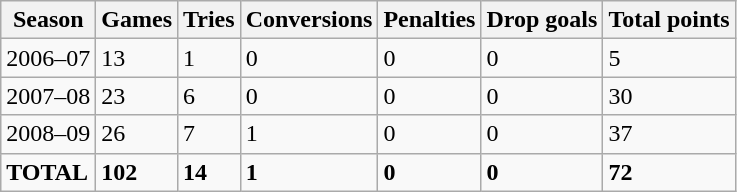<table class="wikitable" border="1">
<tr>
<th>Season</th>
<th>Games</th>
<th>Tries</th>
<th>Conversions</th>
<th>Penalties</th>
<th>Drop goals</th>
<th>Total points</th>
</tr>
<tr>
<td>2006–07</td>
<td>13</td>
<td>1</td>
<td>0</td>
<td>0</td>
<td>0</td>
<td>5</td>
</tr>
<tr>
<td>2007–08</td>
<td>23</td>
<td>6</td>
<td>0</td>
<td>0</td>
<td>0</td>
<td>30</td>
</tr>
<tr>
<td>2008–09</td>
<td>26</td>
<td>7</td>
<td>1</td>
<td>0</td>
<td>0</td>
<td>37</td>
</tr>
<tr>
<td><strong>TOTAL</strong></td>
<td><strong>102</strong></td>
<td><strong>14</strong></td>
<td><strong>1</strong></td>
<td><strong>0</strong></td>
<td><strong>0</strong></td>
<td><strong>72</strong></td>
</tr>
</table>
